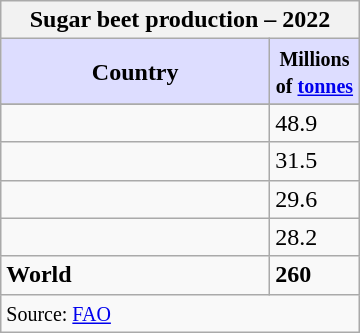<table class="wikitable" style="float:right; clear:left; width:15em;">
<tr>
<th colspan=2>Sugar beet production – 2022</th>
</tr>
<tr>
<th style="background:#ddf; width:75%;">Country</th>
<th style="background:#ddf; width:25%; text-align:center;"><small>Millions of <a href='#'>tonnes</a></small></th>
</tr>
<tr>
</tr>
<tr>
<td></td>
<td>48.9</td>
</tr>
<tr>
<td></td>
<td>31.5</td>
</tr>
<tr>
<td></td>
<td>29.6</td>
</tr>
<tr>
<td></td>
<td>28.2</td>
</tr>
<tr>
<td><strong>World</strong></td>
<td><strong>260</strong></td>
</tr>
<tr>
<td colspan=2><small>Source: <a href='#'>FAO</a></small></td>
</tr>
</table>
